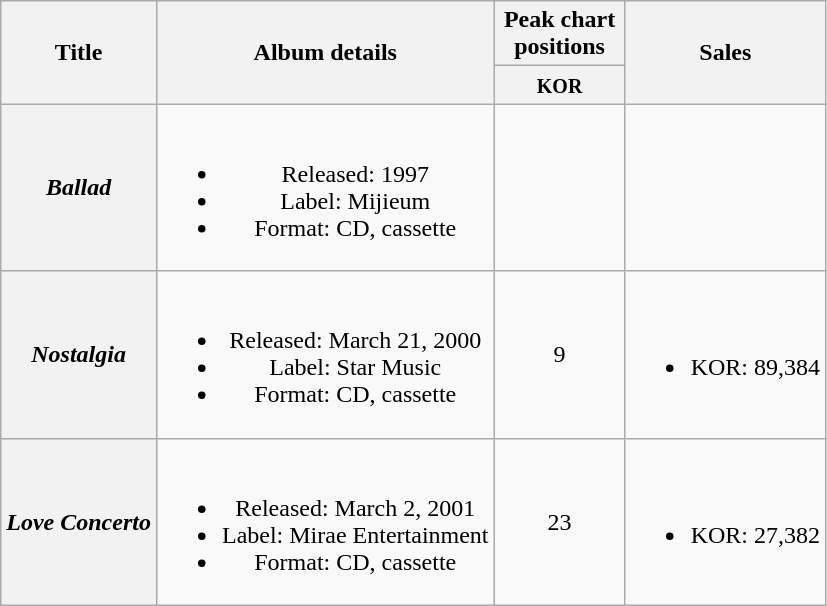<table class="wikitable plainrowheaders" style="text-align:center;">
<tr>
<th scope="col" rowspan="2">Title</th>
<th scope="col" rowspan="2">Album details</th>
<th scope="col" colspan="1" style="width:5em;">Peak chart positions</th>
<th scope="col" rowspan="2">Sales</th>
</tr>
<tr>
<th><small>KOR</small><br></th>
</tr>
<tr>
<th scope="row"><em>Ballad</em></th>
<td><br><ul><li>Released: 1997</li><li>Label: Mijieum</li><li>Format: CD, cassette</li></ul></td>
<td></td>
<td></td>
</tr>
<tr>
<th scope="row"><em>Nostalgia</em></th>
<td><br><ul><li>Released: March 21, 2000</li><li>Label: Star Music</li><li>Format: CD, cassette</li></ul></td>
<td>9</td>
<td><br><ul><li>KOR: 89,384</li></ul></td>
</tr>
<tr>
<th scope="row"><em>Love Concerto</em></th>
<td><br><ul><li>Released: March 2, 2001</li><li>Label: Mirae Entertainment</li><li>Format: CD, cassette</li></ul></td>
<td>23</td>
<td><br><ul><li>KOR: 27,382</li></ul></td>
</tr>
</table>
